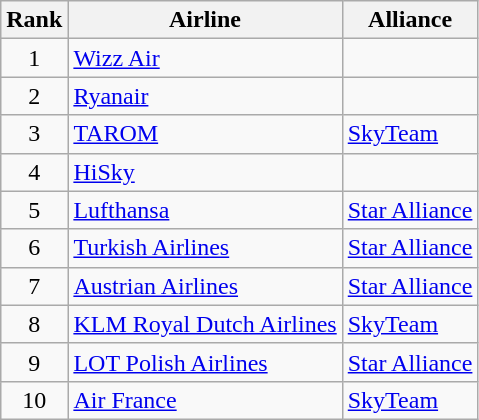<table class="wikitable sortable" >
<tr>
<th>Rank</th>
<th>Airline</th>
<th>Alliance</th>
</tr>
<tr>
<td align=center>1</td>
<td align=left> <a href='#'>Wizz Air</a></td>
<td></td>
</tr>
<tr>
<td align=center>2</td>
<td align=left> <a href='#'>Ryanair</a></td>
<td></td>
</tr>
<tr>
<td align=center>3</td>
<td align=left> <a href='#'>TAROM</a></td>
<td><a href='#'>SkyTeam</a></td>
</tr>
<tr>
<td align=center>4</td>
<td align=left> <a href='#'>HiSky</a></td>
<td></td>
</tr>
<tr>
<td align=center>5</td>
<td align=left> <a href='#'>Lufthansa</a></td>
<td><a href='#'>Star Alliance</a></td>
</tr>
<tr>
<td align=center>6</td>
<td align=left> <a href='#'>Turkish Airlines</a></td>
<td><a href='#'>Star Alliance</a></td>
</tr>
<tr>
<td align=center>7</td>
<td align=left> <a href='#'>Austrian Airlines</a></td>
<td><a href='#'>Star Alliance</a></td>
</tr>
<tr>
<td align=center>8</td>
<td align=left> <a href='#'>KLM Royal Dutch Airlines</a></td>
<td><a href='#'>SkyTeam</a></td>
</tr>
<tr>
<td align=center>9</td>
<td align=left> <a href='#'>LOT Polish Airlines</a></td>
<td><a href='#'>Star Alliance</a></td>
</tr>
<tr>
<td align=center>10</td>
<td align=left> <a href='#'>Air France</a></td>
<td><a href='#'>SkyTeam</a></td>
</tr>
</table>
